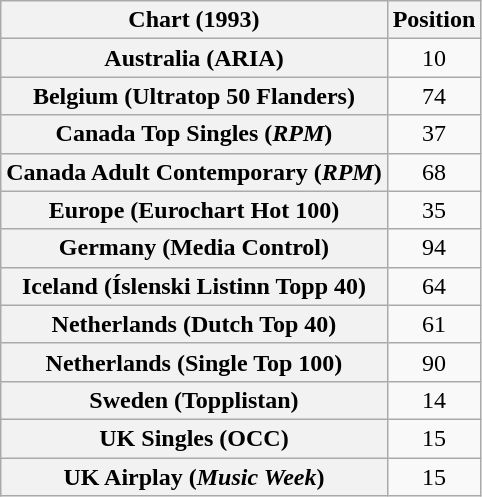<table class="wikitable sortable plainrowheaders" style="text-align:center">
<tr>
<th>Chart (1993)</th>
<th>Position</th>
</tr>
<tr>
<th scope="row">Australia (ARIA)</th>
<td>10</td>
</tr>
<tr>
<th scope="row">Belgium (Ultratop 50 Flanders)</th>
<td>74</td>
</tr>
<tr>
<th scope="row">Canada Top Singles (<em>RPM</em>)</th>
<td>37</td>
</tr>
<tr>
<th scope="row">Canada Adult Contemporary (<em>RPM</em>)</th>
<td>68</td>
</tr>
<tr>
<th scope="row">Europe (Eurochart Hot 100)</th>
<td>35</td>
</tr>
<tr>
<th scope="row">Germany (Media Control)</th>
<td>94</td>
</tr>
<tr>
<th scope="row">Iceland (Íslenski Listinn Topp 40)</th>
<td>64</td>
</tr>
<tr>
<th scope="row">Netherlands (Dutch Top 40)</th>
<td>61</td>
</tr>
<tr>
<th scope="row">Netherlands (Single Top 100)</th>
<td>90</td>
</tr>
<tr>
<th scope="row">Sweden (Topplistan)</th>
<td>14</td>
</tr>
<tr>
<th scope="row">UK Singles (OCC)</th>
<td>15</td>
</tr>
<tr>
<th scope="row">UK Airplay (<em>Music Week</em>)</th>
<td>15</td>
</tr>
</table>
